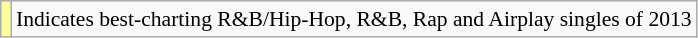<table class="wikitable" style="font-size:90%;">
<tr>
<td style="background-color:#FFFF99"></td>
<td>Indicates best-charting R&B/Hip-Hop, R&B, Rap and Airplay singles of 2013</td>
</tr>
</table>
